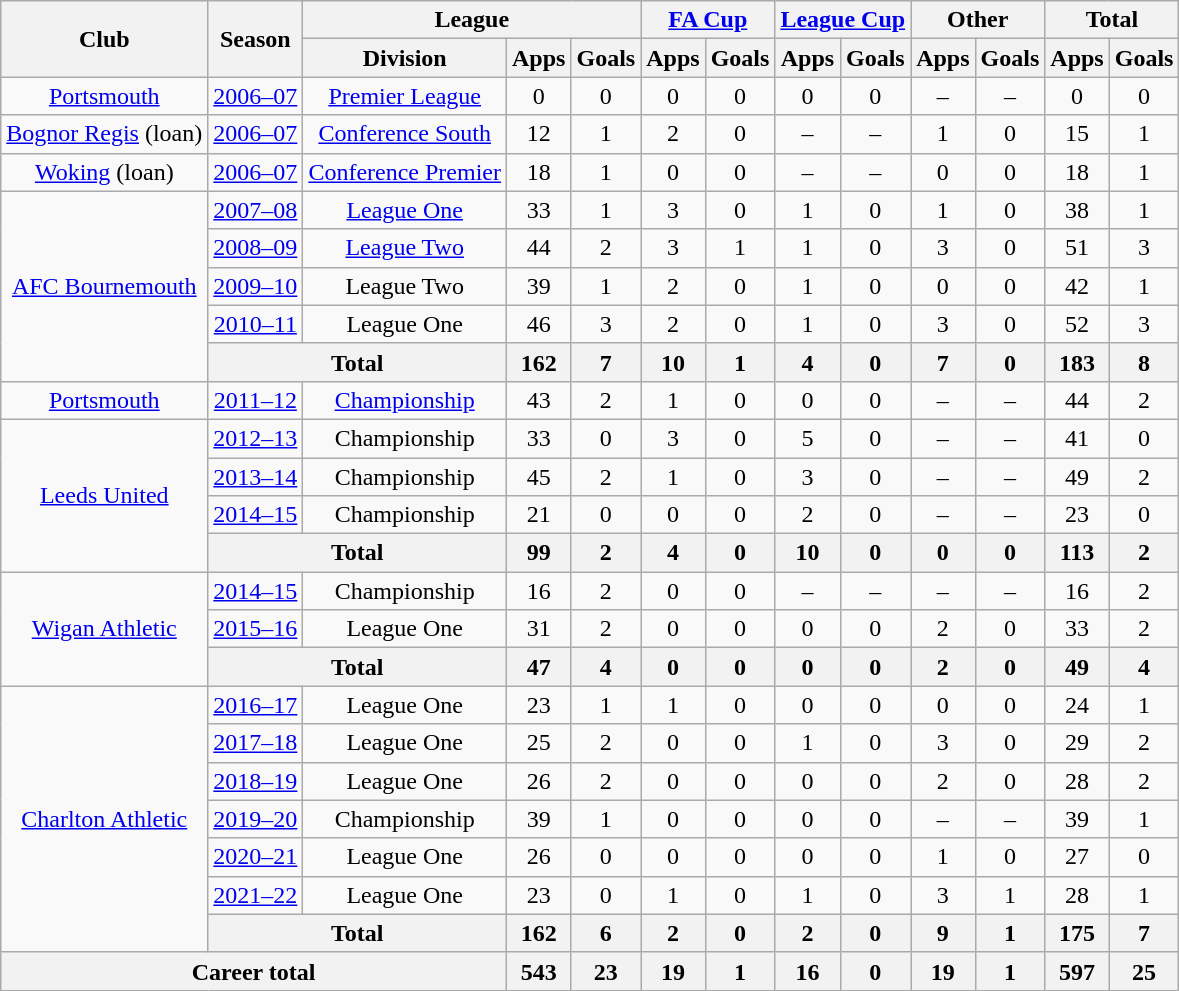<table class="wikitable" style="text-align:center">
<tr>
<th rowspan="2">Club</th>
<th rowspan="2">Season</th>
<th colspan="3">League</th>
<th colspan="2"><a href='#'>FA Cup</a></th>
<th colspan="2"><a href='#'>League Cup</a></th>
<th colspan="2">Other</th>
<th colspan="2">Total</th>
</tr>
<tr>
<th>Division</th>
<th>Apps</th>
<th>Goals</th>
<th>Apps</th>
<th>Goals</th>
<th>Apps</th>
<th>Goals</th>
<th>Apps</th>
<th>Goals</th>
<th>Apps</th>
<th>Goals</th>
</tr>
<tr>
<td><a href='#'>Portsmouth</a></td>
<td><a href='#'>2006–07</a></td>
<td><a href='#'>Premier League</a></td>
<td>0</td>
<td>0</td>
<td>0</td>
<td>0</td>
<td>0</td>
<td>0</td>
<td>–</td>
<td>–</td>
<td>0</td>
<td>0</td>
</tr>
<tr>
<td><a href='#'>Bognor Regis</a> (loan)</td>
<td><a href='#'>2006–07</a></td>
<td><a href='#'>Conference South</a></td>
<td>12</td>
<td>1</td>
<td>2</td>
<td>0</td>
<td>–</td>
<td>–</td>
<td>1</td>
<td>0</td>
<td>15</td>
<td>1</td>
</tr>
<tr>
<td><a href='#'>Woking</a> (loan)</td>
<td><a href='#'>2006–07</a></td>
<td><a href='#'>Conference Premier</a></td>
<td>18</td>
<td>1</td>
<td>0</td>
<td>0</td>
<td>–</td>
<td>–</td>
<td>0</td>
<td>0</td>
<td>18</td>
<td>1</td>
</tr>
<tr>
<td rowspan="5"><a href='#'>AFC Bournemouth</a></td>
<td><a href='#'>2007–08</a></td>
<td><a href='#'>League One</a></td>
<td>33</td>
<td>1</td>
<td>3</td>
<td>0</td>
<td>1</td>
<td>0</td>
<td>1</td>
<td>0</td>
<td>38</td>
<td>1</td>
</tr>
<tr>
<td><a href='#'>2008–09</a></td>
<td><a href='#'>League Two</a></td>
<td>44</td>
<td>2</td>
<td>3</td>
<td>1</td>
<td>1</td>
<td>0</td>
<td>3</td>
<td>0</td>
<td>51</td>
<td>3</td>
</tr>
<tr>
<td><a href='#'>2009–10</a></td>
<td>League Two</td>
<td>39</td>
<td>1</td>
<td>2</td>
<td>0</td>
<td>1</td>
<td>0</td>
<td>0</td>
<td>0</td>
<td>42</td>
<td>1</td>
</tr>
<tr>
<td><a href='#'>2010–11</a></td>
<td>League One</td>
<td>46</td>
<td>3</td>
<td>2</td>
<td>0</td>
<td>1</td>
<td>0</td>
<td>3</td>
<td>0</td>
<td>52</td>
<td>3</td>
</tr>
<tr>
<th colspan="2">Total</th>
<th>162</th>
<th>7</th>
<th>10</th>
<th>1</th>
<th>4</th>
<th>0</th>
<th>7</th>
<th>0</th>
<th>183</th>
<th>8</th>
</tr>
<tr>
<td><a href='#'>Portsmouth</a></td>
<td><a href='#'>2011–12</a></td>
<td><a href='#'>Championship</a></td>
<td>43</td>
<td>2</td>
<td>1</td>
<td>0</td>
<td>0</td>
<td>0</td>
<td>–</td>
<td>–</td>
<td>44</td>
<td>2</td>
</tr>
<tr>
<td rowspan="4"><a href='#'>Leeds United</a></td>
<td><a href='#'>2012–13</a></td>
<td>Championship</td>
<td>33</td>
<td>0</td>
<td>3</td>
<td>0</td>
<td>5</td>
<td>0</td>
<td>–</td>
<td>–</td>
<td>41</td>
<td>0</td>
</tr>
<tr>
<td><a href='#'>2013–14</a></td>
<td>Championship</td>
<td>45</td>
<td>2</td>
<td>1</td>
<td>0</td>
<td>3</td>
<td>0</td>
<td>–</td>
<td>–</td>
<td>49</td>
<td>2</td>
</tr>
<tr>
<td><a href='#'>2014–15</a></td>
<td>Championship</td>
<td>21</td>
<td>0</td>
<td>0</td>
<td>0</td>
<td>2</td>
<td>0</td>
<td>–</td>
<td>–</td>
<td>23</td>
<td>0</td>
</tr>
<tr>
<th colspan="2">Total</th>
<th>99</th>
<th>2</th>
<th>4</th>
<th>0</th>
<th>10</th>
<th>0</th>
<th>0</th>
<th>0</th>
<th>113</th>
<th>2</th>
</tr>
<tr>
<td rowspan="3"><a href='#'>Wigan Athletic</a></td>
<td><a href='#'>2014–15</a></td>
<td>Championship</td>
<td>16</td>
<td>2</td>
<td>0</td>
<td>0</td>
<td>–</td>
<td>–</td>
<td>–</td>
<td>–</td>
<td>16</td>
<td>2</td>
</tr>
<tr>
<td><a href='#'>2015–16</a></td>
<td>League One</td>
<td>31</td>
<td>2</td>
<td>0</td>
<td>0</td>
<td>0</td>
<td>0</td>
<td>2</td>
<td>0</td>
<td>33</td>
<td>2</td>
</tr>
<tr>
<th colspan="2">Total</th>
<th>47</th>
<th>4</th>
<th>0</th>
<th>0</th>
<th>0</th>
<th>0</th>
<th>2</th>
<th>0</th>
<th>49</th>
<th>4</th>
</tr>
<tr>
<td rowspan="7"><a href='#'>Charlton Athletic</a></td>
<td><a href='#'>2016–17</a></td>
<td>League One</td>
<td>23</td>
<td>1</td>
<td>1</td>
<td>0</td>
<td>0</td>
<td>0</td>
<td>0</td>
<td>0</td>
<td>24</td>
<td>1</td>
</tr>
<tr>
<td><a href='#'>2017–18</a></td>
<td>League One</td>
<td>25</td>
<td>2</td>
<td>0</td>
<td>0</td>
<td>1</td>
<td>0</td>
<td>3</td>
<td>0</td>
<td>29</td>
<td>2</td>
</tr>
<tr>
<td><a href='#'>2018–19</a></td>
<td>League One</td>
<td>26</td>
<td>2</td>
<td>0</td>
<td>0</td>
<td>0</td>
<td>0</td>
<td>2</td>
<td>0</td>
<td>28</td>
<td>2</td>
</tr>
<tr>
<td><a href='#'>2019–20</a></td>
<td>Championship</td>
<td>39</td>
<td>1</td>
<td>0</td>
<td>0</td>
<td>0</td>
<td>0</td>
<td>–</td>
<td>–</td>
<td>39</td>
<td>1</td>
</tr>
<tr>
<td><a href='#'>2020–21</a></td>
<td>League One</td>
<td>26</td>
<td>0</td>
<td>0</td>
<td>0</td>
<td>0</td>
<td>0</td>
<td>1</td>
<td>0</td>
<td>27</td>
<td>0</td>
</tr>
<tr>
<td><a href='#'>2021–22</a></td>
<td>League One</td>
<td>23</td>
<td>0</td>
<td>1</td>
<td>0</td>
<td>1</td>
<td>0</td>
<td>3</td>
<td>1</td>
<td>28</td>
<td>1</td>
</tr>
<tr>
<th colspan="2">Total</th>
<th>162</th>
<th>6</th>
<th>2</th>
<th>0</th>
<th>2</th>
<th>0</th>
<th>9</th>
<th>1</th>
<th>175</th>
<th>7</th>
</tr>
<tr>
<th colspan="3">Career total</th>
<th>543</th>
<th>23</th>
<th>19</th>
<th>1</th>
<th>16</th>
<th>0</th>
<th>19</th>
<th>1</th>
<th>597</th>
<th>25</th>
</tr>
</table>
